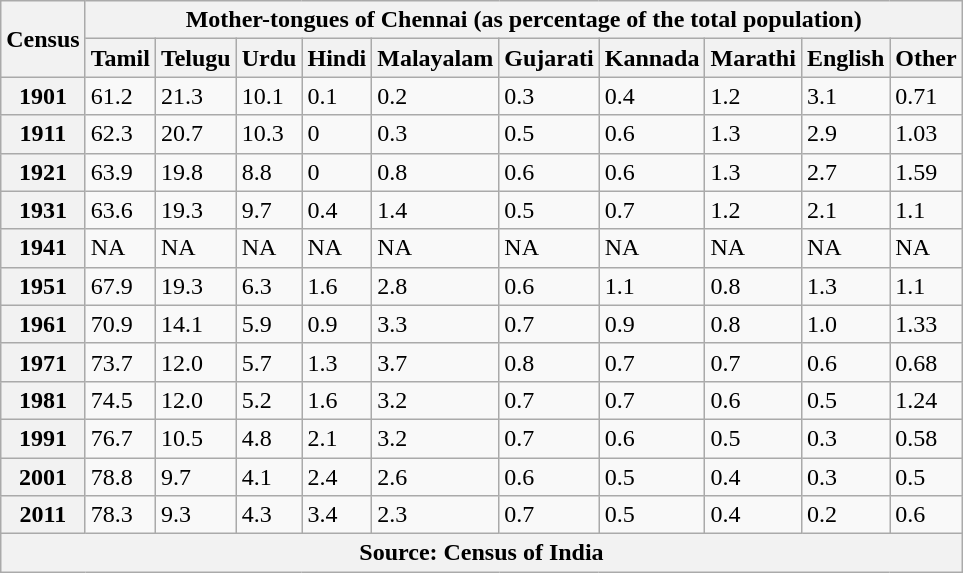<table class="wikitable">
<tr>
<th rowspan="2">Census</th>
<th colspan="10">Mother-tongues of Chennai (as percentage of the total population)</th>
</tr>
<tr>
<th>Tamil</th>
<th>Telugu</th>
<th>Urdu</th>
<th>Hindi</th>
<th>Malayalam</th>
<th>Gujarati</th>
<th>Kannada</th>
<th>Marathi</th>
<th>English</th>
<th>Other</th>
</tr>
<tr>
<th>1901</th>
<td>61.2</td>
<td>21.3</td>
<td>10.1</td>
<td>0.1</td>
<td>0.2</td>
<td>0.3</td>
<td>0.4</td>
<td>1.2</td>
<td>3.1</td>
<td>0.71</td>
</tr>
<tr>
<th>1911</th>
<td>62.3</td>
<td>20.7</td>
<td>10.3</td>
<td>0</td>
<td>0.3</td>
<td>0.5</td>
<td>0.6</td>
<td>1.3</td>
<td>2.9</td>
<td>1.03</td>
</tr>
<tr>
<th>1921</th>
<td>63.9</td>
<td>19.8</td>
<td>8.8</td>
<td>0</td>
<td>0.8</td>
<td>0.6</td>
<td>0.6</td>
<td>1.3</td>
<td>2.7</td>
<td>1.59</td>
</tr>
<tr>
<th>1931</th>
<td>63.6</td>
<td>19.3</td>
<td>9.7</td>
<td>0.4</td>
<td>1.4</td>
<td>0.5</td>
<td>0.7</td>
<td>1.2</td>
<td>2.1</td>
<td>1.1</td>
</tr>
<tr>
<th>1941</th>
<td>NA</td>
<td>NA</td>
<td>NA</td>
<td>NA</td>
<td>NA</td>
<td>NA</td>
<td>NA</td>
<td>NA</td>
<td>NA</td>
<td>NA</td>
</tr>
<tr>
<th>1951</th>
<td>67.9</td>
<td>19.3</td>
<td>6.3</td>
<td>1.6</td>
<td>2.8</td>
<td>0.6</td>
<td>1.1</td>
<td>0.8</td>
<td>1.3</td>
<td>1.1</td>
</tr>
<tr>
<th>1961</th>
<td>70.9</td>
<td>14.1</td>
<td>5.9</td>
<td>0.9</td>
<td>3.3</td>
<td>0.7</td>
<td>0.9</td>
<td>0.8</td>
<td>1.0</td>
<td>1.33</td>
</tr>
<tr>
<th>1971</th>
<td>73.7</td>
<td>12.0</td>
<td>5.7</td>
<td>1.3</td>
<td>3.7</td>
<td>0.8</td>
<td>0.7</td>
<td>0.7</td>
<td>0.6</td>
<td>0.68</td>
</tr>
<tr>
<th>1981</th>
<td>74.5</td>
<td>12.0</td>
<td>5.2</td>
<td>1.6</td>
<td>3.2</td>
<td>0.7</td>
<td>0.7</td>
<td>0.6</td>
<td>0.5</td>
<td>1.24</td>
</tr>
<tr>
<th>1991</th>
<td>76.7</td>
<td>10.5</td>
<td>4.8</td>
<td>2.1</td>
<td>3.2</td>
<td>0.7</td>
<td>0.6</td>
<td>0.5</td>
<td>0.3</td>
<td>0.58</td>
</tr>
<tr>
<th>2001</th>
<td>78.8</td>
<td>9.7</td>
<td>4.1</td>
<td>2.4</td>
<td>2.6</td>
<td>0.6</td>
<td>0.5</td>
<td>0.4</td>
<td>0.3</td>
<td>0.5</td>
</tr>
<tr>
<th>2011</th>
<td>78.3</td>
<td>9.3</td>
<td>4.3</td>
<td>3.4</td>
<td>2.3</td>
<td>0.7</td>
<td>0.5</td>
<td>0.4</td>
<td>0.2</td>
<td>0.6</td>
</tr>
<tr>
<th colspan="11">Source: Census of India</th>
</tr>
</table>
